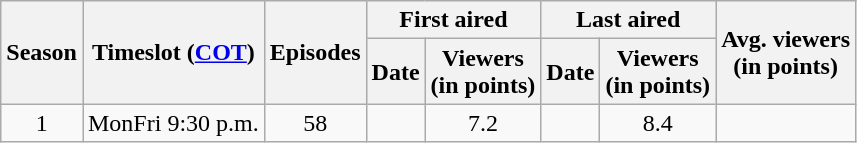<table class="wikitable" style="text-align: center">
<tr>
<th scope="col" rowspan="2">Season</th>
<th scope="col" rowspan="2">Timeslot (<a href='#'>COT</a>)</th>
<th scope="col" rowspan="2">Episodes</th>
<th scope="col" colspan="2">First aired</th>
<th scope="col" colspan="2">Last aired</th>
<th scope="col" rowspan="2">Avg. viewers<br>(in points)</th>
</tr>
<tr>
<th scope="col">Date</th>
<th scope="col">Viewers<br>(in points)</th>
<th scope="col">Date</th>
<th scope="col">Viewers<br>(in points)</th>
</tr>
<tr>
<td rowspan="1">1</td>
<td rowspan="2">MonFri 9:30 p.m.</td>
<td>58</td>
<td></td>
<td>7.2</td>
<td></td>
<td>8.4</td>
<td>  </td>
</tr>
</table>
